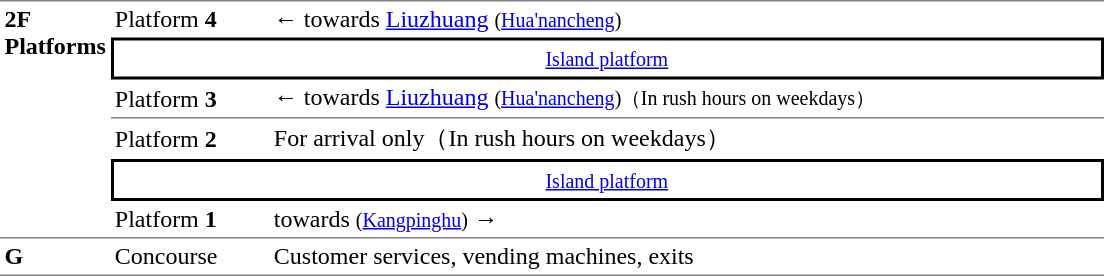<table border=0 cellspacing=0 cellpadding=3>
<tr>
<td style="border-top:solid 1px gray;border-bottom:solid 1px gray;width:50px;vertical-align:top;" rowspan=6><strong>2F<br>Platforms</strong></td>
<td style="border-top:solid 1px gray;width:100px;">Platform <span> <strong>4</strong></span></td>
<td style="border-top:solid 1px gray;width:550px;">←  towards <a href='#'>Liuzhuang</a> <small>(<a href='#'>Hua'nancheng</a>)</small></td>
</tr>
<tr>
<td style="border-top:solid 2px black;border-right:solid 2px black;border-left:solid 2px black;border-bottom:solid 2px black;text-align:center;" colspan=2><small><a href='#'>Island platform</a></small></td>
</tr>
<tr>
<td style="border-bottom:solid 1px gray;">Platform <span> <strong>3</strong></span></td>
<td style="border-bottom:solid 1px gray;">←  towards <a href='#'>Liuzhuang</a> <small>(<a href='#'>Hua'nancheng</a>)（In rush hours on weekdays）</small></td>
</tr>
<tr>
<td>Platform <span> <strong>2</strong></span></td>
<td>For arrival only（In rush hours on weekdays）</td>
</tr>
<tr>
<td style="border-top:solid 2px black;border-right:solid 2px black;border-left:solid 2px black;border-bottom:solid 2px black;text-align:center;" colspan=2><small><a href='#'>Island platform</a></small></td>
</tr>
<tr>
<td style="border-bottom:solid 1px gray;">Platform <span> <strong>1</strong></span></td>
<td style="border-bottom:solid 1px gray;">  towards  <small>(<a href='#'>Kangpinghu</a>)</small> →</td>
</tr>
<tr>
<td style="border-bottom:solid 1px gray;vertical-align:middle;"><strong>G</strong></td>
<td style="border-bottom:solid 1px gray;vertical-align:middle;">Concourse</td>
<td style="border-bottom:solid 1px gray;vertical-align:middle;">Customer services, vending machines, exits</td>
</tr>
</table>
